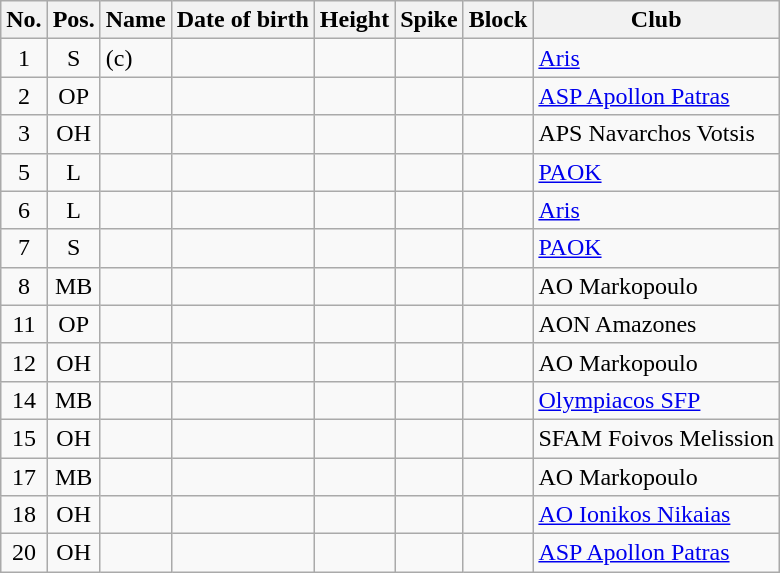<table class="wikitable sortable" style="text-align:center">
<tr>
<th>No.</th>
<th>Pos.</th>
<th>Name</th>
<th>Date of birth</th>
<th>Height</th>
<th>Spike</th>
<th>Block</th>
<th>Club</th>
</tr>
<tr>
<td>1</td>
<td>S</td>
<td align=left> (c)</td>
<td align=left></td>
<td></td>
<td></td>
<td></td>
<td align=left> <a href='#'>Aris</a></td>
</tr>
<tr>
<td>2</td>
<td>OP</td>
<td align=left></td>
<td align=left></td>
<td></td>
<td></td>
<td></td>
<td align=left> <a href='#'>ASP Apollon Patras</a></td>
</tr>
<tr>
<td>3</td>
<td>OH</td>
<td align=left></td>
<td align=left></td>
<td></td>
<td></td>
<td></td>
<td align=left> APS Navarchos Votsis</td>
</tr>
<tr>
<td>5</td>
<td>L</td>
<td align=left></td>
<td align=left></td>
<td></td>
<td></td>
<td></td>
<td align=left> <a href='#'>PAOK</a></td>
</tr>
<tr>
<td>6</td>
<td>L</td>
<td align=left></td>
<td align=left></td>
<td></td>
<td></td>
<td></td>
<td align=left> <a href='#'>Aris</a></td>
</tr>
<tr>
<td>7</td>
<td>S</td>
<td align=left></td>
<td align=left></td>
<td></td>
<td></td>
<td></td>
<td align=left> <a href='#'>PAOK</a></td>
</tr>
<tr>
<td>8</td>
<td>MB</td>
<td align=left></td>
<td align=left></td>
<td></td>
<td></td>
<td></td>
<td align=left> AO Markopoulo</td>
</tr>
<tr>
<td>11</td>
<td>OP</td>
<td align=left></td>
<td align=left></td>
<td></td>
<td></td>
<td></td>
<td align=left> AON Amazones</td>
</tr>
<tr>
<td>12</td>
<td>OH</td>
<td align=left></td>
<td align=left></td>
<td></td>
<td></td>
<td></td>
<td align=left> AO Markopoulo</td>
</tr>
<tr>
<td>14</td>
<td>MB</td>
<td align=left></td>
<td align=left></td>
<td></td>
<td></td>
<td></td>
<td align=left> <a href='#'>Olympiacos SFP</a></td>
</tr>
<tr>
<td>15</td>
<td>OH</td>
<td align=left></td>
<td align=left></td>
<td></td>
<td></td>
<td></td>
<td align=left> SFAM Foivos Melission</td>
</tr>
<tr>
<td>17</td>
<td>MB</td>
<td align=left></td>
<td align=left></td>
<td></td>
<td></td>
<td></td>
<td align=left> AO Markopoulo</td>
</tr>
<tr>
<td>18</td>
<td>OH</td>
<td align=left></td>
<td align=left></td>
<td></td>
<td></td>
<td></td>
<td align=left> <a href='#'>AO Ionikos Nikaias</a></td>
</tr>
<tr>
<td>20</td>
<td>OH</td>
<td align=left></td>
<td align=left></td>
<td></td>
<td></td>
<td></td>
<td align=left> <a href='#'>ASP Apollon Patras</a></td>
</tr>
</table>
